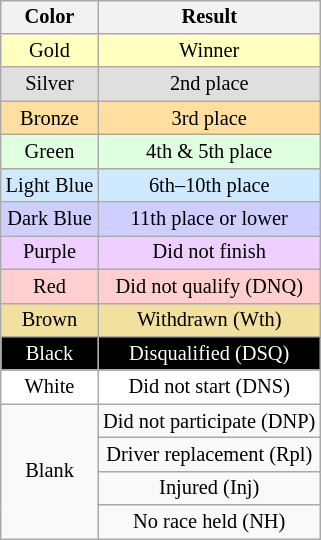<table class="wikitable" style="margin-right:0; font-size:85%; text-align:center; float:right;">
<tr>
<th>Color</th>
<th>Result</th>
</tr>
<tr style="background:#FFFFBF;">
<td>Gold</td>
<td>Winner</td>
</tr>
<tr style="background:#DFDFDF;">
<td>Silver</td>
<td>2nd place</td>
</tr>
<tr style="background:#FFDF9F;">
<td>Bronze</td>
<td>3rd place</td>
</tr>
<tr style="background:#DFFFDF;">
<td>Green</td>
<td>4th & 5th place</td>
</tr>
<tr style="background:#CFEAFF;">
<td>Light Blue</td>
<td>6th–10th place</td>
</tr>
<tr style="background:#CFCFFF;">
<td>Dark Blue</td>
<td>11th place or lower</td>
</tr>
<tr style="background:#EFCFFF;">
<td>Purple</td>
<td>Did not finish</td>
</tr>
<tr style="background:#FFCFCF;">
<td>Red</td>
<td>Did not qualify (DNQ)</td>
</tr>
<tr style="background:#F2E09F;">
<td>Brown</td>
<td>Withdrawn (Wth)</td>
</tr>
<tr style="background:#000; color:white;">
<td>Black</td>
<td>Disqualified (DSQ)</td>
</tr>
<tr style="background:#fff;">
<td>White</td>
<td>Did not start (DNS)</td>
</tr>
<tr>
<td rowspan="4">Blank</td>
<td>Did not participate (DNP)</td>
</tr>
<tr>
<td>Driver replacement (Rpl)</td>
</tr>
<tr>
<td>Injured (Inj)</td>
</tr>
<tr>
<td>No race held (NH)</td>
</tr>
</table>
